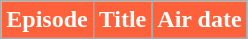<table class="wikitable plainrowheaders">
<tr>
<th style="color:#fff;background:#FF623B;">Episode</th>
<th style="color:#fff;background:#FF623B;">Title</th>
<th style="color:#fff;background:#FF623B;">Air date<br>

</th>
</tr>
</table>
